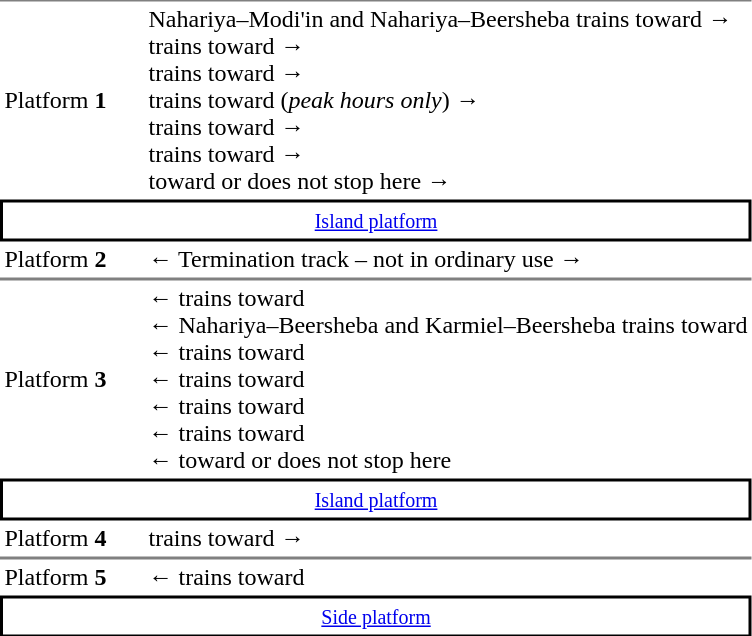<table border=0 cellspacing=0 cellpadding=3>
<tr>
<td style="border-top:solid 1px gray;" width=90>Platform <strong>1</strong></td>
<td style="border-top:solid 1px gray;">   Nahariya–Modi'in and Nahariya–Beersheba trains toward   →<br>  trains toward   →<br>  trains toward   →<br>  trains toward   (<em>peak hours only</em>) →<br>  trains toward   →<br>  trains toward   →<br>  toward  or  does not stop here →</td>
</tr>
<tr>
<td style="border-top:solid 2px black;border-right:solid 2px black;border-left:solid 2px black;border-bottom:solid 2px black;text-align:center;" colspan=2><small><a href='#'>Island platform</a></small></td>
</tr>
<tr>
<td style="border-bottom:solid 1px gray;">Platform <strong>2</strong></td>
<td style="border-bottom:solid 1px gray;">← Termination track – not in ordinary use →</td>
</tr>
<tr>
<td style="border-top:solid 1px gray;">Platform <strong>3</strong></td>
<td style="border-top:solid 1px gray;">←  trains toward  <br>←   Nahariya–Beersheba and Karmiel–Beersheba trains toward  <br>←  trains toward  <br>←  trains toward  <br>←  trains toward  <br>←  trains toward  <br>←  toward  or   does not stop here</td>
</tr>
<tr>
<td style="border-top:solid 2px black;border-right:solid 2px black;border-left:solid 2px black;border-bottom:solid 2px black;text-align:center;" colspan=2><small><a href='#'>Island platform</a></small></td>
</tr>
<tr>
<td style="border-bottom:solid 1px gray;">Platform <strong>4</strong></td>
<td style="border-bottom:solid 1px gray;">  trains toward   →</td>
</tr>
<tr>
<td style="border-top:solid 1px gray;">Platform <strong>5</strong></td>
<td style="border-top:solid 1px gray;">←  trains toward  </td>
</tr>
<tr>
<td style="border-top:solid 2px black;border-right:solid 2px black;border-left:solid 2px black;border-bottom:solid 1px black;text-align:center;" colspan=2><small><a href='#'>Side platform</a></small></td>
</tr>
</table>
